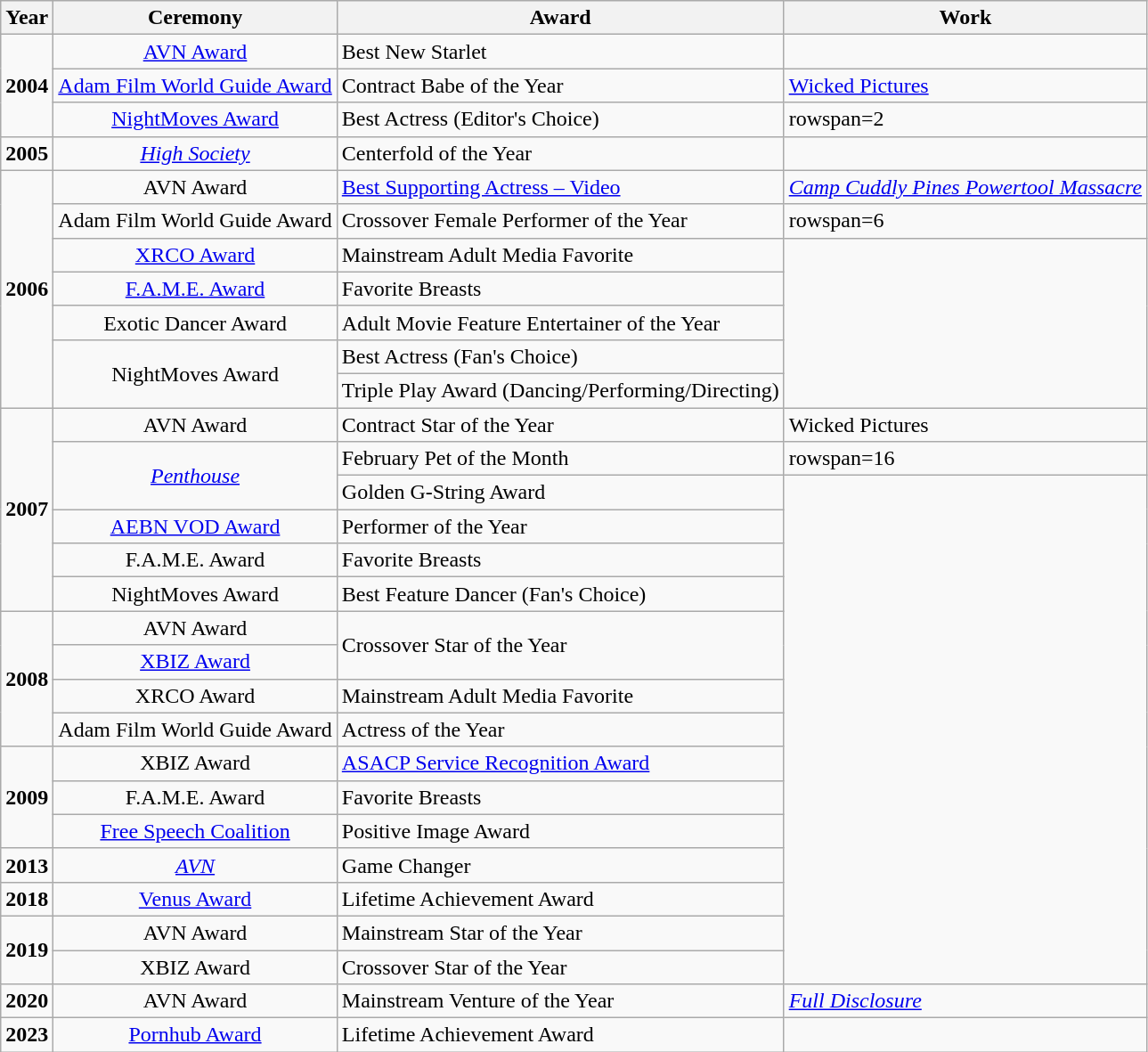<table class="wikitable">
<tr>
<th>Year</th>
<th>Ceremony</th>
<th>Award</th>
<th>Work</th>
</tr>
<tr>
<td rowspan="3"><strong>2004</strong></td>
<td align=center><a href='#'>AVN Award</a></td>
<td>Best New Starlet</td>
<td></td>
</tr>
<tr>
<td align=center><a href='#'>Adam Film World Guide Award</a></td>
<td>Contract Babe of the Year</td>
<td><a href='#'>Wicked Pictures</a></td>
</tr>
<tr>
<td align=center><a href='#'>NightMoves Award</a></td>
<td>Best Actress (Editor's Choice)</td>
<td>rowspan=2 </td>
</tr>
<tr>
<td><strong>2005</strong></td>
<td align=center><em><a href='#'>High Society</a></em></td>
<td>Centerfold of the Year</td>
</tr>
<tr>
<td rowspan="7"><strong>2006</strong></td>
<td align=center>AVN Award</td>
<td><a href='#'>Best Supporting Actress – Video</a></td>
<td><em><a href='#'>Camp Cuddly Pines Powertool Massacre</a></em></td>
</tr>
<tr>
<td align=center>Adam Film World Guide Award</td>
<td>Crossover Female Performer of the Year</td>
<td>rowspan=6</td>
</tr>
<tr>
<td align=center><a href='#'>XRCO Award</a></td>
<td>Mainstream Adult Media Favorite</td>
</tr>
<tr>
<td align=center><a href='#'>F.A.M.E. Award</a></td>
<td>Favorite Breasts</td>
</tr>
<tr>
<td align=center>Exotic Dancer Award</td>
<td>Adult Movie Feature Entertainer of the Year</td>
</tr>
<tr>
<td style="text-align:center;" rowspan="2">NightMoves Award</td>
<td>Best Actress (Fan's Choice)</td>
</tr>
<tr>
<td>Triple Play Award (Dancing/Performing/Directing)</td>
</tr>
<tr>
<td rowspan="6"><strong>2007</strong></td>
<td align=center>AVN Award</td>
<td>Contract Star of the Year</td>
<td>Wicked Pictures</td>
</tr>
<tr>
<td rowspan=2 align=center><em><a href='#'>Penthouse</a></em></td>
<td>February Pet of the Month</td>
<td>rowspan=16</td>
</tr>
<tr>
<td>Golden G-String Award</td>
</tr>
<tr>
<td align=center><a href='#'>AEBN VOD Award</a></td>
<td>Performer of the Year</td>
</tr>
<tr>
<td align=center>F.A.M.E. Award</td>
<td>Favorite Breasts</td>
</tr>
<tr>
<td align=center>NightMoves Award</td>
<td>Best Feature Dancer (Fan's Choice)</td>
</tr>
<tr>
<td rowspan="4"><strong>2008</strong></td>
<td align=center>AVN Award</td>
<td rowspan="2">Crossover Star of the Year</td>
</tr>
<tr>
<td align=center><a href='#'>XBIZ Award</a></td>
</tr>
<tr>
<td align=center>XRCO Award</td>
<td>Mainstream Adult Media Favorite</td>
</tr>
<tr>
<td align=center>Adam Film World Guide Award</td>
<td>Actress of the Year</td>
</tr>
<tr>
<td rowspan="3"><strong>2009</strong></td>
<td align=center>XBIZ Award</td>
<td><a href='#'>ASACP Service Recognition Award</a></td>
</tr>
<tr>
<td align=center>F.A.M.E. Award</td>
<td>Favorite Breasts</td>
</tr>
<tr>
<td align=center><a href='#'>Free Speech Coalition</a></td>
<td>Positive Image Award</td>
</tr>
<tr>
<td><strong>2013</strong></td>
<td align=center><em><a href='#'>AVN</a></em></td>
<td>Game Changer</td>
</tr>
<tr>
<td><strong>2018</strong></td>
<td align=center><a href='#'>Venus Award</a></td>
<td>Lifetime Achievement Award</td>
</tr>
<tr>
<td rowspan=2><strong>2019</strong></td>
<td align=center>AVN Award</td>
<td>Mainstream Star of the Year</td>
</tr>
<tr>
<td align=center>XBIZ Award</td>
<td>Crossover Star of the Year</td>
</tr>
<tr>
<td><strong>2020</strong></td>
<td align=center>AVN Award</td>
<td>Mainstream Venture of the Year</td>
<td><em><a href='#'>Full Disclosure</a></em></td>
</tr>
<tr>
<td><strong>2023</strong></td>
<td align=center><a href='#'>Pornhub Award</a></td>
<td>Lifetime Achievement Award</td>
<td></td>
</tr>
</table>
